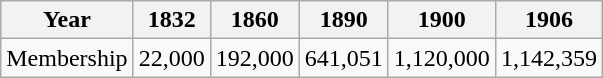<table class="wikitable" | align = center>
<tr>
<th>Year</th>
<th>1832</th>
<th>1860</th>
<th>1890</th>
<th>1900</th>
<th>1906</th>
</tr>
<tr>
<td>Membership</td>
<td>22,000</td>
<td>192,000</td>
<td>641,051</td>
<td>1,120,000</td>
<td>1,142,359</td>
</tr>
</table>
